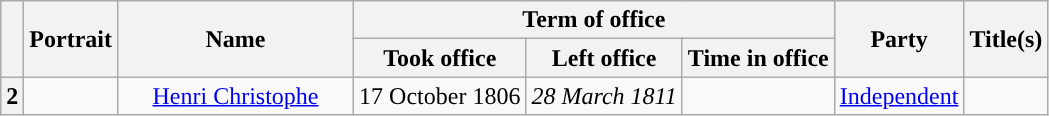<table class="wikitable" style="text-align:center">
<tr>
<th rowspan="2"></th>
<th rowspan="2">Portrait</th>
<th rowspan="2" width="150">Name<br></th>
<th colspan="3">Term of office</th>
<th rowspan="2">Party</th>
<th rowspan="2">Title(s)</th>
</tr>
<tr>
<th>Took office</th>
<th>Left office</th>
<th>Time in office</th>
</tr>
<tr>
<th style="background:">2</th>
<td></td>
<td><a href='#'>Henri Christophe</a><br></td>
<td>17 October 1806</td>
<td><em>28 March 1811</em></td>
<td></td>
<td><a href='#'>Independent</a></td>
<td></td>
</tr>
</table>
